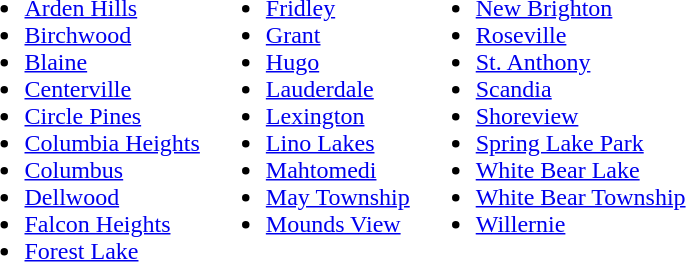<table>
<tr valign=top>
<td><br><ul><li><a href='#'>Arden Hills</a></li><li><a href='#'>Birchwood</a></li><li><a href='#'>Blaine</a></li><li><a href='#'>Centerville</a></li><li><a href='#'>Circle Pines</a></li><li><a href='#'>Columbia Heights</a></li><li><a href='#'>Columbus</a></li><li><a href='#'>Dellwood</a></li><li><a href='#'>Falcon Heights</a></li><li><a href='#'>Forest Lake</a></li></ul></td>
<td><br><ul><li><a href='#'>Fridley</a></li><li><a href='#'>Grant</a></li><li><a href='#'>Hugo</a></li><li><a href='#'>Lauderdale</a></li><li><a href='#'>Lexington</a></li><li><a href='#'>Lino Lakes</a></li><li><a href='#'>Mahtomedi</a></li><li><a href='#'>May Township</a></li><li><a href='#'>Mounds View</a></li></ul></td>
<td><br><ul><li><a href='#'>New Brighton</a></li><li><a href='#'>Roseville</a></li><li><a href='#'>St. Anthony</a></li><li><a href='#'>Scandia</a></li><li><a href='#'>Shoreview</a></li><li><a href='#'>Spring Lake Park</a></li><li><a href='#'>White Bear Lake</a></li><li><a href='#'>White Bear Township</a></li><li><a href='#'>Willernie</a></li></ul></td>
</tr>
</table>
